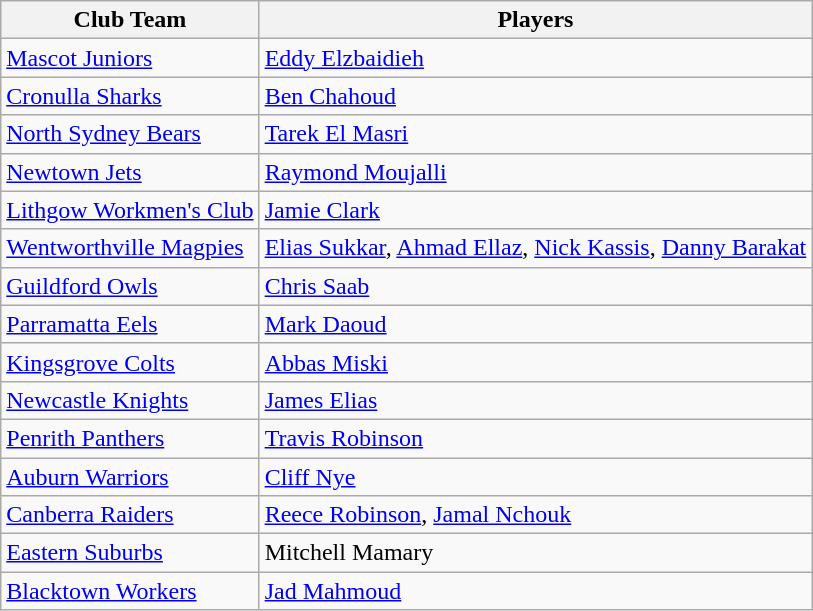<table class="wikitable">
<tr>
<th>Club Team</th>
<th>Players</th>
</tr>
<tr>
<td> <a href='#'>Mascot Juniors</a></td>
<td> <a href='#'>Eddy Elzbaidieh</a></td>
</tr>
<tr>
<td> <a href='#'>Cronulla Sharks</a></td>
<td> <a href='#'>Ben Chahoud</a></td>
</tr>
<tr>
<td> <a href='#'>North Sydney Bears</a></td>
<td> <a href='#'>Tarek El Masri</a></td>
</tr>
<tr>
<td> <a href='#'>Newtown Jets</a></td>
<td> <a href='#'>Raymond Moujalli</a></td>
</tr>
<tr>
<td> <a href='#'>Lithgow Workmen's Club</a></td>
<td> <a href='#'>Jamie Clark</a></td>
</tr>
<tr>
<td> <a href='#'>Wentworthville Magpies</a></td>
<td> <a href='#'>Elias Sukkar</a>, <a href='#'>Ahmad Ellaz</a>, <a href='#'>Nick Kassis</a>, <a href='#'>Danny Barakat</a></td>
</tr>
<tr>
<td> <a href='#'>Guildford Owls</a></td>
<td> <a href='#'>Chris Saab</a></td>
</tr>
<tr>
<td> <a href='#'>Parramatta Eels</a></td>
<td> <a href='#'>Mark Daoud</a></td>
</tr>
<tr>
<td> <a href='#'>Kingsgrove Colts</a></td>
<td> <a href='#'>Abbas Miski</a></td>
</tr>
<tr>
<td> <a href='#'>Newcastle Knights</a></td>
<td> <a href='#'>James Elias</a></td>
</tr>
<tr>
<td> <a href='#'>Penrith Panthers</a></td>
<td> <a href='#'>Travis Robinson</a></td>
</tr>
<tr>
<td> <a href='#'>Auburn Warriors</a></td>
<td> <a href='#'>Cliff Nye</a></td>
</tr>
<tr>
<td> <a href='#'>Canberra Raiders</a></td>
<td> <a href='#'>Reece Robinson</a>, <a href='#'>Jamal Nchouk</a></td>
</tr>
<tr>
<td> <a href='#'>Eastern Suburbs</a></td>
<td> Mitchell Mamary</td>
</tr>
<tr>
<td> <a href='#'>Blacktown Workers</a></td>
<td> <a href='#'>Jad Mahmoud</a></td>
</tr>
</table>
